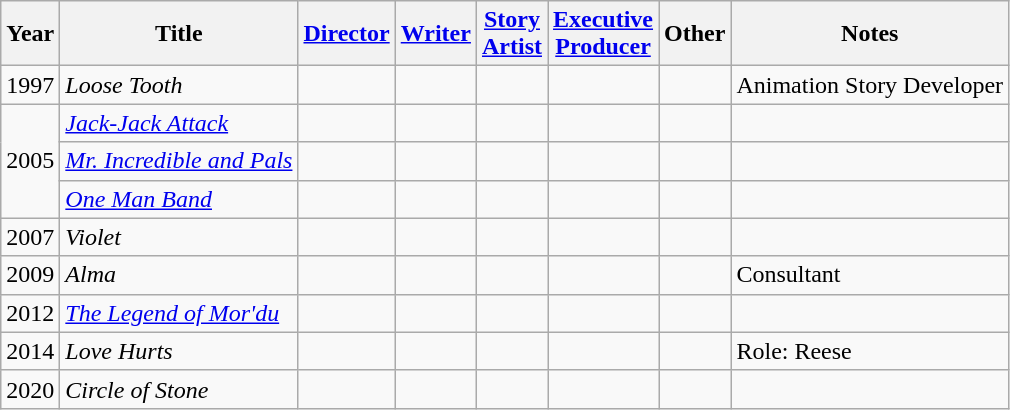<table class="wikitable">
<tr>
<th>Year</th>
<th>Title</th>
<th><a href='#'>Director</a></th>
<th><a href='#'>Writer</a></th>
<th><a href='#'>Story<br>Artist</a></th>
<th><a href='#'>Executive<br>Producer</a></th>
<th>Other</th>
<th>Notes</th>
</tr>
<tr>
<td>1997</td>
<td><em>Loose Tooth</em></td>
<td></td>
<td></td>
<td></td>
<td></td>
<td></td>
<td>Animation Story Developer</td>
</tr>
<tr>
<td rowspan=3>2005</td>
<td><em><a href='#'>Jack-Jack Attack</a></em></td>
<td></td>
<td></td>
<td></td>
<td></td>
<td></td>
<td></td>
</tr>
<tr>
<td><em><a href='#'>Mr. Incredible and Pals</a></em></td>
<td></td>
<td></td>
<td></td>
<td></td>
<td></td>
<td></td>
</tr>
<tr>
<td><em><a href='#'>One Man Band</a></em></td>
<td></td>
<td></td>
<td></td>
<td></td>
<td></td>
<td></td>
</tr>
<tr>
<td>2007</td>
<td><em>Violet</em></td>
<td></td>
<td></td>
<td></td>
<td></td>
<td></td>
<td></td>
</tr>
<tr>
<td>2009</td>
<td><em>Alma</em></td>
<td></td>
<td></td>
<td></td>
<td></td>
<td></td>
<td>Consultant</td>
</tr>
<tr>
<td>2012</td>
<td><em><a href='#'>The Legend of Mor'du</a></em></td>
<td></td>
<td></td>
<td></td>
<td></td>
<td></td>
<td></td>
</tr>
<tr>
<td>2014</td>
<td><em>Love Hurts</em></td>
<td></td>
<td></td>
<td></td>
<td></td>
<td></td>
<td>Role: Reese</td>
</tr>
<tr>
<td>2020</td>
<td><em>Circle of Stone</em></td>
<td></td>
<td></td>
<td></td>
<td></td>
<td></td>
<td></td>
</tr>
</table>
